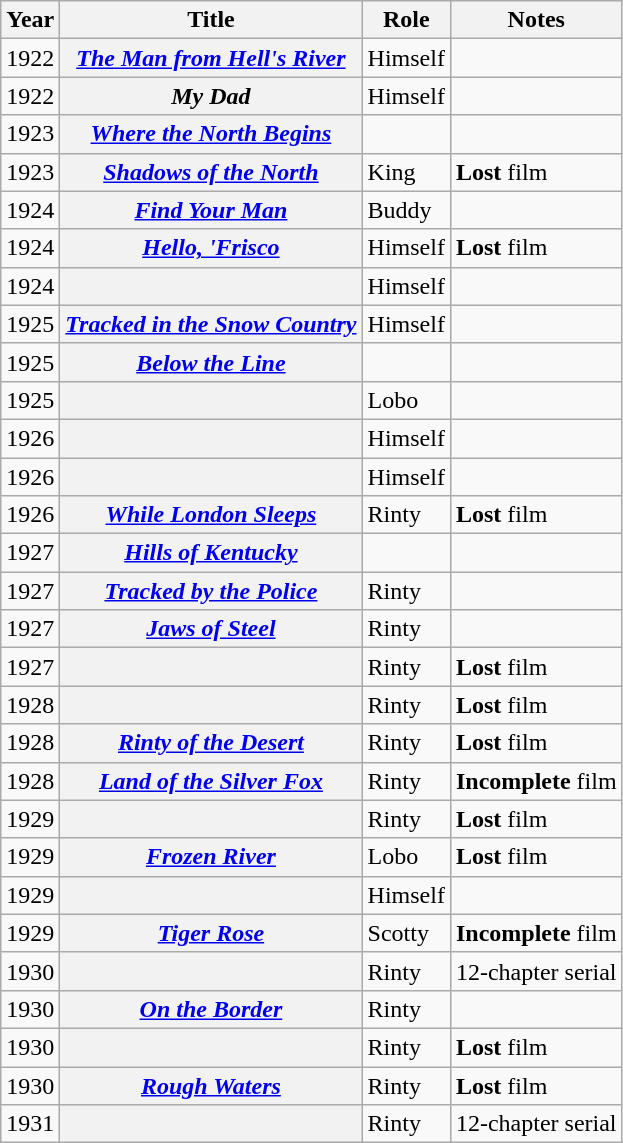<table class="wikitable plainrowheaders sortable">
<tr>
<th scope=col>Year</th>
<th scope=col>Title</th>
<th scope=col>Role</th>
<th scope=col class="unsortable">Notes</th>
</tr>
<tr>
<td>1922</td>
<th scope=row><em><a href='#'>The Man from Hell's River</a></em></th>
<td>Himself</td>
<td></td>
</tr>
<tr>
<td>1922</td>
<th scope=row><em>My Dad</em></th>
<td>Himself</td>
<td></td>
</tr>
<tr>
<td>1923</td>
<th scope=row><em><a href='#'>Where the North Begins</a></em></th>
<td></td>
<td></td>
</tr>
<tr>
<td>1923</td>
<th scope=row><em><a href='#'>Shadows of the North</a></em></th>
<td>King</td>
<td><strong>Lost</strong> film</td>
</tr>
<tr>
<td>1924</td>
<th scope=row><em><a href='#'>Find Your Man</a></em></th>
<td>Buddy</td>
<td></td>
</tr>
<tr>
<td>1924</td>
<th scope=row><em><a href='#'>Hello, 'Frisco</a></em></th>
<td>Himself</td>
<td><strong>Lost</strong> film</td>
</tr>
<tr>
<td>1924</td>
<th scope=row><em></em></th>
<td>Himself</td>
<td></td>
</tr>
<tr>
<td>1925</td>
<th scope=row><em><a href='#'>Tracked in the Snow Country</a></em></th>
<td>Himself</td>
<td></td>
</tr>
<tr>
<td>1925</td>
<th scope=row><em><a href='#'>Below the Line</a></em></th>
<td></td>
<td></td>
</tr>
<tr>
<td>1925</td>
<th scope=row><em></em></th>
<td>Lobo</td>
<td></td>
</tr>
<tr>
<td>1926</td>
<th scope=row><em></em></th>
<td>Himself</td>
<td></td>
</tr>
<tr>
<td>1926</td>
<th scope=row><em></em></th>
<td>Himself</td>
<td></td>
</tr>
<tr>
<td>1926</td>
<th scope=row><em><a href='#'>While London Sleeps</a></em></th>
<td>Rinty</td>
<td><strong>Lost</strong> film </td>
</tr>
<tr>
<td>1927</td>
<th scope=row><em><a href='#'>Hills of Kentucky</a></em></th>
<td></td>
<td></td>
</tr>
<tr>
<td>1927</td>
<th scope=row><em><a href='#'>Tracked by the Police</a></em></th>
<td>Rinty</td>
<td></td>
</tr>
<tr>
<td>1927</td>
<th scope=row><em><a href='#'>Jaws of Steel</a></em></th>
<td>Rinty</td>
<td></td>
</tr>
<tr>
<td>1927</td>
<th scope=row><em></em></th>
<td>Rinty</td>
<td><strong>Lost</strong> film</td>
</tr>
<tr>
<td>1928</td>
<th scope=row><em></em></th>
<td>Rinty</td>
<td><strong>Lost</strong> film</td>
</tr>
<tr>
<td>1928</td>
<th scope=row><em><a href='#'>Rinty of the Desert</a></em></th>
<td>Rinty</td>
<td><strong>Lost</strong> film</td>
</tr>
<tr>
<td>1928</td>
<th scope=row><em><a href='#'>Land of the Silver Fox</a></em></th>
<td>Rinty</td>
<td><strong>Incomplete</strong> film</td>
</tr>
<tr>
<td>1929</td>
<th scope=row><em></em></th>
<td>Rinty</td>
<td><strong>Lost</strong> film</td>
</tr>
<tr>
<td>1929</td>
<th scope=row><em><a href='#'>Frozen River</a></em></th>
<td>Lobo</td>
<td><strong>Lost</strong> film</td>
</tr>
<tr>
<td>1929</td>
<th scope=row><em></em></th>
<td>Himself</td>
<td></td>
</tr>
<tr>
<td>1929</td>
<th scope=row><em><a href='#'>Tiger Rose</a></em></th>
<td>Scotty</td>
<td><strong>Incomplete</strong> film</td>
</tr>
<tr>
<td>1930</td>
<th scope=row><em></em></th>
<td>Rinty</td>
<td>12-chapter serial</td>
</tr>
<tr>
<td>1930</td>
<th scope=row><em><a href='#'>On the Border</a></em></th>
<td>Rinty</td>
<td></td>
</tr>
<tr>
<td>1930</td>
<th scope=row><em></em></th>
<td>Rinty</td>
<td><strong>Lost</strong> film</td>
</tr>
<tr>
<td>1930</td>
<th scope=row><em><a href='#'>Rough Waters</a></em></th>
<td>Rinty</td>
<td><strong>Lost</strong> film</td>
</tr>
<tr>
<td>1931</td>
<th scope=row><em></em></th>
<td>Rinty</td>
<td>12-chapter serial</td>
</tr>
</table>
